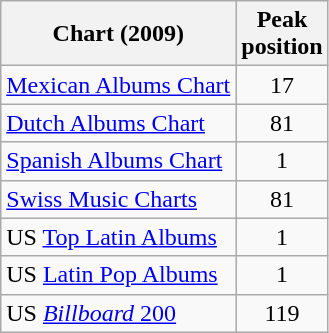<table class="wikitable sortable">
<tr>
<th align="left">Chart (2009)</th>
<th align="left">Peak<br>position</th>
</tr>
<tr>
<td><a href='#'>Mexican Albums Chart</a></td>
<td align="center">17</td>
</tr>
<tr>
<td><a href='#'>Dutch Albums Chart</a></td>
<td style="text-align:center;">81</td>
</tr>
<tr>
<td><a href='#'>Spanish Albums Chart</a></td>
<td align="center">1</td>
</tr>
<tr>
<td><a href='#'>Swiss Music Charts</a></td>
<td style="text-align:center;">81</td>
</tr>
<tr>
<td>US <a href='#'>Top Latin Albums</a></td>
<td align="center">1</td>
</tr>
<tr>
<td>US <a href='#'>Latin Pop Albums</a></td>
<td align="center">1</td>
</tr>
<tr>
<td>US <a href='#'><em>Billboard</em> 200</a></td>
<td align="center">119</td>
</tr>
</table>
